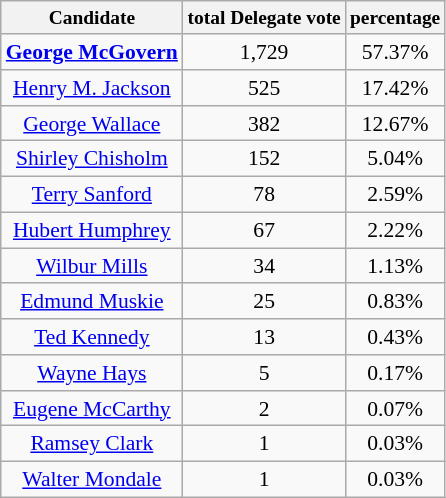<table class="wikitable" style="font-size:90%;text-align:center;">
<tr valign=bottom style="font-size:90%;">
<th>Candidate</th>
<th>total Delegate vote</th>
<th>percentage</th>
</tr>
<tr>
<td><strong><a href='#'>George McGovern</a></strong></td>
<td>1,729</td>
<td>57.37%</td>
</tr>
<tr>
<td><a href='#'>Henry M. Jackson</a></td>
<td>525</td>
<td>17.42%</td>
</tr>
<tr>
<td><a href='#'>George Wallace</a></td>
<td>382</td>
<td>12.67%</td>
</tr>
<tr>
<td><a href='#'>Shirley Chisholm</a></td>
<td>152</td>
<td>5.04%</td>
</tr>
<tr>
<td><a href='#'>Terry Sanford</a></td>
<td>78</td>
<td>2.59%</td>
</tr>
<tr>
<td><a href='#'>Hubert Humphrey</a></td>
<td>67</td>
<td>2.22%</td>
</tr>
<tr>
<td><a href='#'>Wilbur Mills</a></td>
<td>34</td>
<td>1.13%</td>
</tr>
<tr>
<td><a href='#'>Edmund Muskie</a></td>
<td>25</td>
<td>0.83%</td>
</tr>
<tr>
<td><a href='#'>Ted Kennedy</a></td>
<td>13</td>
<td>0.43%</td>
</tr>
<tr>
<td><a href='#'>Wayne Hays</a></td>
<td>5</td>
<td>0.17%</td>
</tr>
<tr>
<td><a href='#'>Eugene McCarthy</a></td>
<td>2</td>
<td>0.07%</td>
</tr>
<tr>
<td><a href='#'>Ramsey Clark</a></td>
<td>1</td>
<td>0.03%</td>
</tr>
<tr>
<td><a href='#'>Walter Mondale</a></td>
<td>1</td>
<td>0.03%</td>
</tr>
</table>
